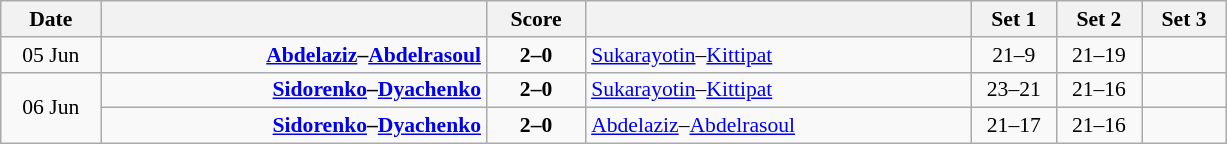<table class="wikitable" style="text-align: center; font-size:90% ">
<tr>
<th width="60">Date</th>
<th align="right" width="250"></th>
<th width="60">Score</th>
<th align="left" width="250"></th>
<th width="50">Set 1</th>
<th width="50">Set 2</th>
<th width="50">Set 3</th>
</tr>
<tr>
<td>05 Jun</td>
<td align=right><strong><a href='#'>Abdelaziz</a>–<a href='#'>Abdelrasoul</a> </strong></td>
<td align=center><strong>2–0</strong></td>
<td align=left> <a href='#'>Sukarayotin</a>–<a href='#'>Kittipat</a></td>
<td>21–9</td>
<td>21–19</td>
<td></td>
</tr>
<tr>
<td rowspan=2>06 Jun</td>
<td align=right><strong><a href='#'>Sidorenko</a>–<a href='#'>Dyachenko</a> </strong></td>
<td align=center><strong>2–0</strong></td>
<td align=left> <a href='#'>Sukarayotin</a>–<a href='#'>Kittipat</a></td>
<td>23–21</td>
<td>21–16</td>
<td></td>
</tr>
<tr>
<td align=right><strong><a href='#'>Sidorenko</a>–<a href='#'>Dyachenko</a> </strong></td>
<td align=center><strong>2–0</strong></td>
<td align=left> <a href='#'>Abdelaziz</a>–<a href='#'>Abdelrasoul</a></td>
<td>21–17</td>
<td>21–16</td>
<td></td>
</tr>
</table>
